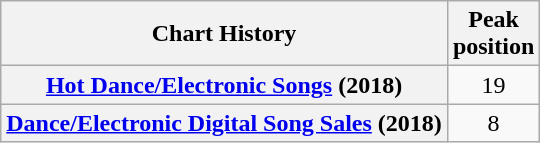<table class="wikitable sortable plainrowheaders" style="text-align:center">
<tr>
<th scope="col">Chart History</th>
<th scope="col">Peak<br> position</th>
</tr>
<tr>
<th scope="row"><a href='#'>Hot Dance/Electronic Songs</a> (2018)</th>
<td>19</td>
</tr>
<tr>
<th scope="row"><a href='#'>Dance/Electronic Digital Song Sales</a> (2018)</th>
<td>8</td>
</tr>
</table>
